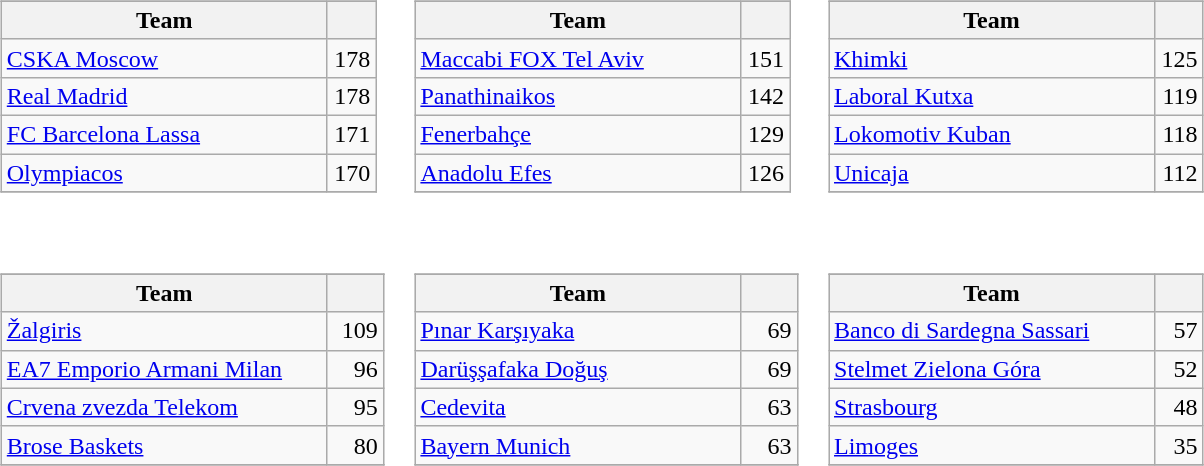<table>
<tr valign=top>
<td><br><table class="wikitable">
<tr>
</tr>
<tr>
<th width=210>Team</th>
<th width=25></th>
</tr>
<tr>
<td> <a href='#'>CSKA Moscow</a></td>
<td align=right>178</td>
</tr>
<tr>
<td> <a href='#'>Real Madrid</a></td>
<td align=right>178</td>
</tr>
<tr>
<td> <a href='#'>FC Barcelona Lassa</a></td>
<td align=right>171</td>
</tr>
<tr>
<td> <a href='#'>Olympiacos</a></td>
<td align=right>170</td>
</tr>
<tr>
</tr>
</table>
</td>
<td><br><table class="wikitable">
<tr>
</tr>
<tr>
<th width=210>Team</th>
<th width=25></th>
</tr>
<tr>
<td> <a href='#'>Maccabi FOX Tel Aviv</a></td>
<td align=right>151</td>
</tr>
<tr>
<td> <a href='#'>Panathinaikos</a></td>
<td align=right>142</td>
</tr>
<tr>
<td> <a href='#'>Fenerbahçe</a></td>
<td align=right>129</td>
</tr>
<tr>
<td> <a href='#'>Anadolu Efes</a></td>
<td align=right>126</td>
</tr>
<tr>
</tr>
</table>
</td>
<td><br><table class="wikitable">
<tr>
</tr>
<tr>
<th width=210>Team</th>
<th width=25></th>
</tr>
<tr>
<td> <a href='#'>Khimki</a></td>
<td align=right>125</td>
</tr>
<tr>
<td> <a href='#'>Laboral Kutxa</a></td>
<td align=right>119</td>
</tr>
<tr>
<td> <a href='#'>Lokomotiv Kuban</a></td>
<td align=right>118</td>
</tr>
<tr>
<td> <a href='#'>Unicaja</a></td>
<td align=right>112</td>
</tr>
<tr>
</tr>
</table>
</td>
</tr>
<tr>
<td><br><table class="wikitable">
<tr>
</tr>
<tr>
<th width=210>Team</th>
<th width=30></th>
</tr>
<tr>
<td> <a href='#'>Žalgiris</a></td>
<td align=right>109</td>
</tr>
<tr>
<td> <a href='#'>EA7 Emporio Armani Milan</a></td>
<td align=right>96</td>
</tr>
<tr>
<td> <a href='#'>Crvena zvezda Telekom</a></td>
<td align=right>95</td>
</tr>
<tr>
<td> <a href='#'>Brose Baskets</a></td>
<td align=right>80</td>
</tr>
<tr>
</tr>
</table>
</td>
<td><br><table class="wikitable">
<tr>
</tr>
<tr>
<th width=210>Team</th>
<th width=30></th>
</tr>
<tr>
<td> <a href='#'>Pınar Karşıyaka</a></td>
<td align=right>69</td>
</tr>
<tr>
<td> <a href='#'>Darüşşafaka Doğuş</a></td>
<td align=right>69</td>
</tr>
<tr>
<td> <a href='#'>Cedevita</a></td>
<td align=right>63</td>
</tr>
<tr>
<td> <a href='#'>Bayern Munich</a></td>
<td align=right>63</td>
</tr>
<tr>
</tr>
</table>
</td>
<td><br><table class="wikitable">
<tr>
</tr>
<tr>
<th width=210>Team</th>
<th width=25></th>
</tr>
<tr>
<td> <a href='#'>Banco di Sardegna Sassari</a></td>
<td align=right>57</td>
</tr>
<tr>
<td> <a href='#'>Stelmet Zielona Góra</a></td>
<td align=right>52</td>
</tr>
<tr>
<td> <a href='#'>Strasbourg</a></td>
<td align=right>48</td>
</tr>
<tr>
<td> <a href='#'>Limoges</a></td>
<td align=right>35</td>
</tr>
<tr>
</tr>
</table>
</td>
</tr>
</table>
